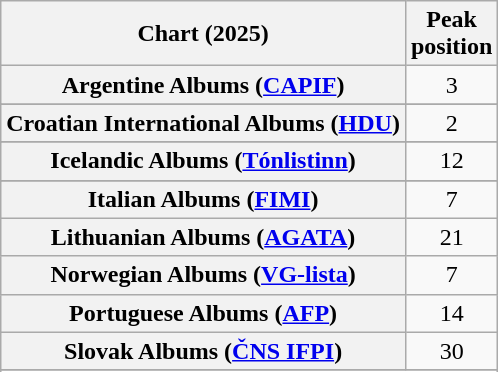<table class="wikitable sortable plainrowheaders" style="text-align:center">
<tr>
<th scope="col">Chart (2025)</th>
<th scope="col">Peak<br>position</th>
</tr>
<tr>
<th scope="row">Argentine Albums (<a href='#'>CAPIF</a>)</th>
<td>3</td>
</tr>
<tr>
</tr>
<tr>
<th scope="row">Croatian International Albums (<a href='#'>HDU</a>)</th>
<td>2</td>
</tr>
<tr>
</tr>
<tr>
<th scope="row">Icelandic Albums (<a href='#'>Tónlistinn</a>)</th>
<td>12</td>
</tr>
<tr>
</tr>
<tr>
<th scope="row">Italian Albums (<a href='#'>FIMI</a>)</th>
<td>7</td>
</tr>
<tr>
<th scope="row">Lithuanian Albums (<a href='#'>AGATA</a>)</th>
<td>21</td>
</tr>
<tr>
<th scope="row">Norwegian Albums (<a href='#'>VG-lista</a>)</th>
<td>7</td>
</tr>
<tr>
<th scope="row">Portuguese Albums (<a href='#'>AFP</a>)</th>
<td>14</td>
</tr>
<tr>
<th scope="row">Slovak Albums (<a href='#'>ČNS IFPI</a>)</th>
<td>30</td>
</tr>
<tr>
</tr>
<tr>
</tr>
</table>
